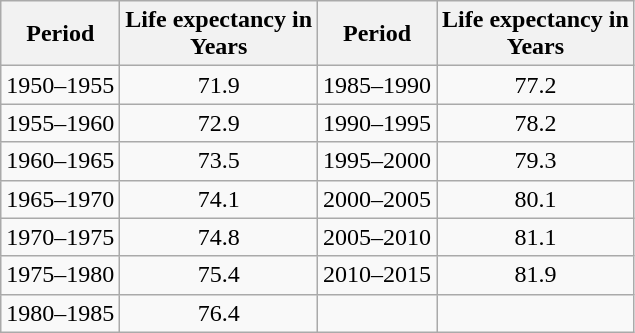<table class="wikitable" style="text-align: center;">
<tr>
<th>Period</th>
<th>Life expectancy in<br>Years</th>
<th>Period</th>
<th>Life expectancy in<br>Years</th>
</tr>
<tr>
<td>1950–1955</td>
<td>71.9</td>
<td>1985–1990</td>
<td>77.2</td>
</tr>
<tr>
<td>1955–1960</td>
<td>72.9</td>
<td>1990–1995</td>
<td>78.2</td>
</tr>
<tr>
<td>1960–1965</td>
<td>73.5</td>
<td>1995–2000</td>
<td>79.3</td>
</tr>
<tr>
<td>1965–1970</td>
<td>74.1</td>
<td>2000–2005</td>
<td>80.1</td>
</tr>
<tr>
<td>1970–1975</td>
<td>74.8</td>
<td>2005–2010</td>
<td>81.1</td>
</tr>
<tr>
<td>1975–1980</td>
<td>75.4</td>
<td>2010–2015</td>
<td>81.9</td>
</tr>
<tr>
<td>1980–1985</td>
<td>76.4</td>
<td></td>
<td></td>
</tr>
</table>
